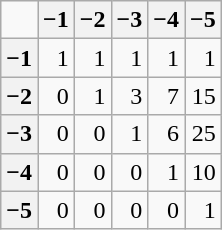<table cellspacing="0" cellpadding="5" style="text-align:right;" class="wikitable">
<tr>
<td></td>
<th>−1</th>
<th>−2</th>
<th>−3</th>
<th>−4</th>
<th>−5</th>
</tr>
<tr>
<th>−1</th>
<td>1</td>
<td>1</td>
<td>1</td>
<td>1</td>
<td>1</td>
</tr>
<tr>
<th>−2</th>
<td>0</td>
<td>1</td>
<td>3</td>
<td>7</td>
<td>15</td>
</tr>
<tr>
<th>−3</th>
<td>0</td>
<td>0</td>
<td>1</td>
<td>6</td>
<td>25</td>
</tr>
<tr>
<th>−4</th>
<td>0</td>
<td>0</td>
<td>0</td>
<td>1</td>
<td>10</td>
</tr>
<tr>
<th>−5</th>
<td>0</td>
<td>0</td>
<td>0</td>
<td>0</td>
<td>1</td>
</tr>
</table>
